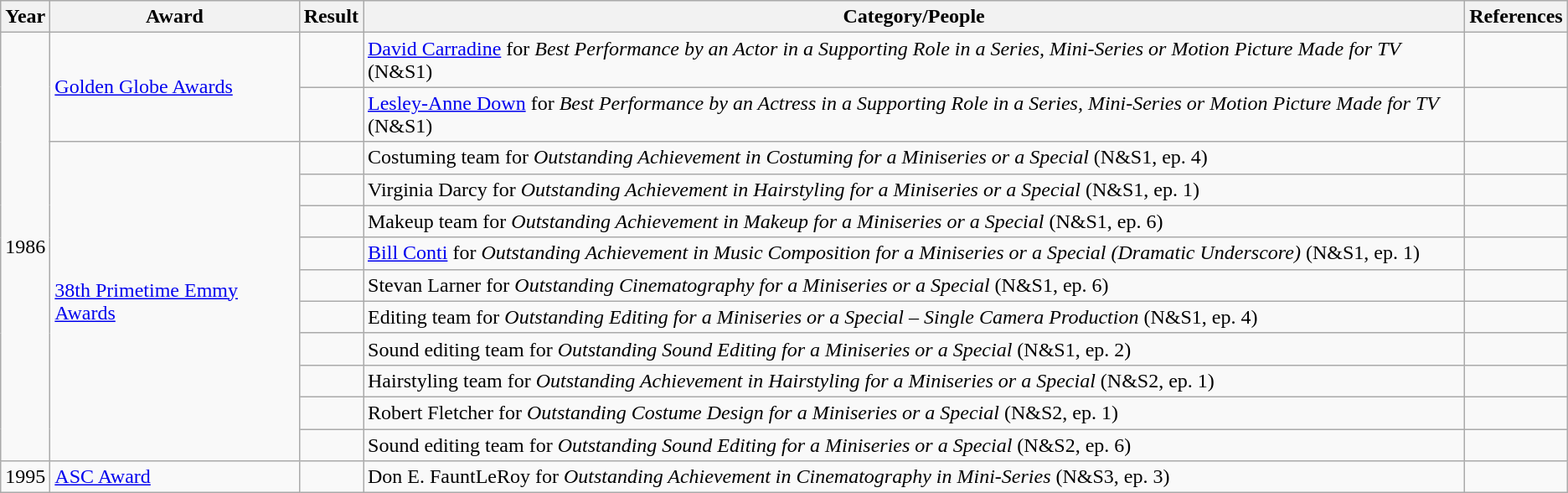<table class="wikitable">
<tr>
<th>Year</th>
<th>Award</th>
<th>Result</th>
<th>Category/People</th>
<th>References</th>
</tr>
<tr>
<td rowspan=12>1986</td>
<td rowspan=2><a href='#'>Golden Globe Awards</a></td>
<td></td>
<td><a href='#'>David Carradine</a> for <em>Best Performance by an Actor in a Supporting Role in a Series, Mini-Series or Motion Picture Made for TV</em> (N&S1)</td>
<td></td>
</tr>
<tr>
<td></td>
<td><a href='#'>Lesley-Anne Down</a> for <em>Best Performance by an Actress in a Supporting Role in a Series, Mini-Series or Motion Picture Made for TV</em> (N&S1)</td>
<td></td>
</tr>
<tr>
<td rowspan=10><a href='#'>38th Primetime Emmy Awards</a></td>
<td></td>
<td>Costuming team for <em>Outstanding Achievement in Costuming for a Miniseries or a Special</em> (N&S1, ep. 4)</td>
<td></td>
</tr>
<tr>
<td></td>
<td>Virginia Darcy for <em>Outstanding Achievement in Hairstyling for a Miniseries or a Special</em> (N&S1, ep. 1)</td>
<td></td>
</tr>
<tr>
<td></td>
<td>Makeup team for <em>Outstanding Achievement in Makeup for a Miniseries or a Special</em> (N&S1, ep. 6)</td>
<td></td>
</tr>
<tr>
<td></td>
<td><a href='#'>Bill Conti</a> for <em>Outstanding Achievement in Music Composition for a Miniseries or a Special (Dramatic Underscore)</em> (N&S1, ep. 1)</td>
<td></td>
</tr>
<tr>
<td></td>
<td>Stevan Larner for <em>Outstanding Cinematography for a Miniseries or a Special</em> (N&S1, ep. 6)</td>
<td></td>
</tr>
<tr>
<td></td>
<td>Editing team for <em>Outstanding Editing for a Miniseries or a Special – Single Camera Production</em> (N&S1, ep. 4)</td>
<td></td>
</tr>
<tr>
<td></td>
<td>Sound editing team for <em>Outstanding Sound Editing for a Miniseries or a Special</em> (N&S1, ep. 2)</td>
<td></td>
</tr>
<tr>
<td></td>
<td>Hairstyling team for <em>Outstanding Achievement in Hairstyling for a Miniseries or a Special</em> (N&S2, ep. 1)</td>
<td></td>
</tr>
<tr>
<td></td>
<td>Robert Fletcher for <em>Outstanding Costume Design for a Miniseries or a Special</em> (N&S2, ep. 1)</td>
<td></td>
</tr>
<tr>
<td></td>
<td>Sound editing team for <em>Outstanding Sound Editing for a Miniseries or a Special</em> (N&S2, ep. 6)</td>
<td></td>
</tr>
<tr>
<td>1995</td>
<td><a href='#'>ASC Award</a></td>
<td></td>
<td>Don E. FauntLeRoy for <em>Outstanding Achievement in Cinematography in Mini-Series</em> (N&S3, ep. 3)</td>
<td></td>
</tr>
</table>
